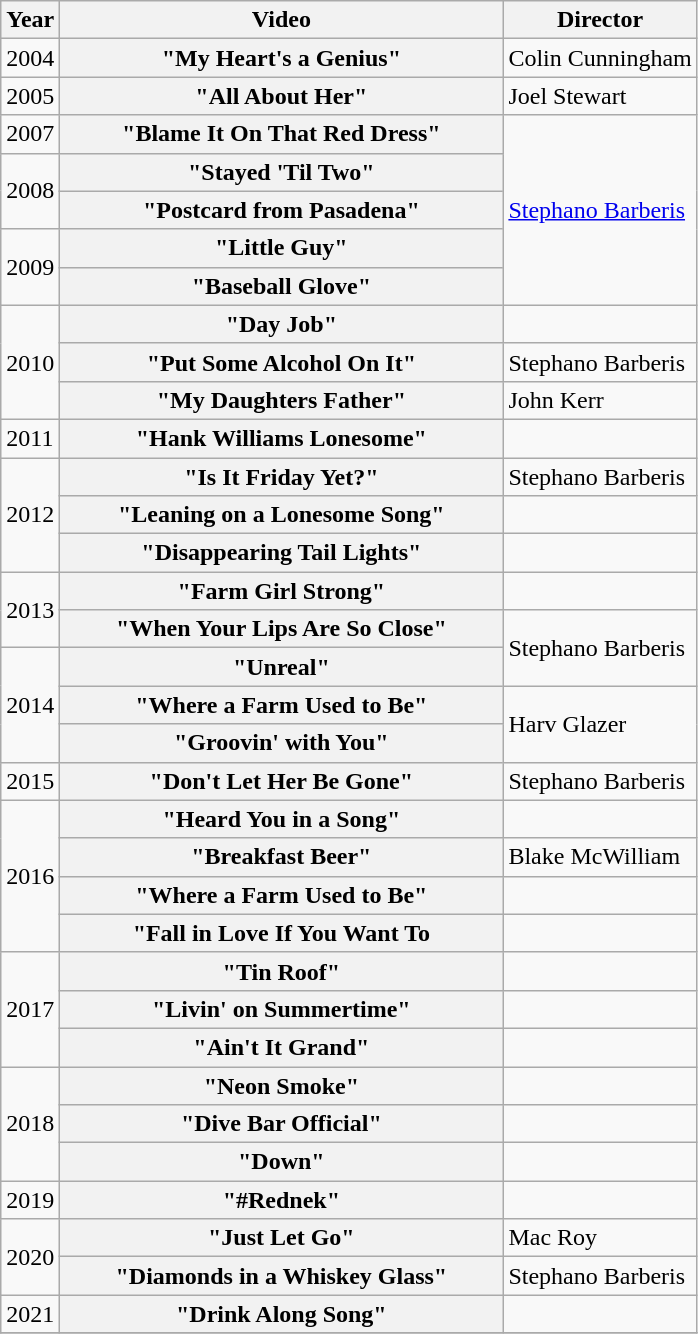<table class="wikitable plainrowheaders">
<tr>
<th>Year</th>
<th style="width:18em;">Video</th>
<th>Director</th>
</tr>
<tr>
<td>2004</td>
<th scope="row">"My Heart's a Genius"</th>
<td>Colin Cunningham</td>
</tr>
<tr>
<td>2005</td>
<th scope="row">"All About Her"</th>
<td>Joel Stewart</td>
</tr>
<tr>
<td>2007</td>
<th scope="row">"Blame It On That Red Dress"</th>
<td rowspan="5"><a href='#'>Stephano Barberis</a></td>
</tr>
<tr>
<td rowspan="2">2008</td>
<th scope="row">"Stayed 'Til Two"</th>
</tr>
<tr>
<th scope="row">"Postcard from Pasadena"</th>
</tr>
<tr>
<td rowspan="2">2009</td>
<th scope="row">"Little Guy"</th>
</tr>
<tr>
<th scope="row">"Baseball Glove"</th>
</tr>
<tr>
<td rowspan="3">2010</td>
<th scope="row">"Day Job"</th>
<td></td>
</tr>
<tr>
<th scope="row">"Put Some Alcohol On It"</th>
<td>Stephano Barberis</td>
</tr>
<tr>
<th scope="row">"My Daughters Father"</th>
<td>John Kerr</td>
</tr>
<tr>
<td>2011</td>
<th scope="row">"Hank Williams Lonesome"</th>
<td></td>
</tr>
<tr>
<td rowspan="3">2012</td>
<th scope="row">"Is It Friday Yet?"</th>
<td>Stephano Barberis</td>
</tr>
<tr>
<th scope="row">"Leaning on a Lonesome Song"</th>
<td></td>
</tr>
<tr>
<th scope="row">"Disappearing Tail Lights"</th>
<td></td>
</tr>
<tr>
<td rowspan="2">2013</td>
<th scope="row">"Farm Girl Strong"</th>
<td></td>
</tr>
<tr>
<th scope="row">"When Your Lips Are So Close"</th>
<td rowspan="2">Stephano Barberis</td>
</tr>
<tr>
<td rowspan="3">2014</td>
<th scope="row">"Unreal"</th>
</tr>
<tr>
<th scope="row">"Where a Farm Used to Be"</th>
<td rowspan="2">Harv Glazer</td>
</tr>
<tr>
<th scope="row">"Groovin' with You"</th>
</tr>
<tr>
<td>2015</td>
<th scope="row">"Don't Let Her Be Gone"</th>
<td>Stephano Barberis</td>
</tr>
<tr>
<td rowspan="4">2016</td>
<th scope="row">"Heard You in a Song"</th>
<td></td>
</tr>
<tr>
<th scope="row">"Breakfast Beer"</th>
<td>Blake McWilliam</td>
</tr>
<tr>
<th scope="row">"Where a Farm Used to Be"</th>
<td></td>
</tr>
<tr>
<th scope="row">"Fall in Love If You Want To</th>
<td></td>
</tr>
<tr>
<td rowspan="3">2017</td>
<th scope="row">"Tin Roof"</th>
<td></td>
</tr>
<tr>
<th scope="row">"Livin' on Summertime"</th>
<td></td>
</tr>
<tr>
<th scope="row">"Ain't It Grand"</th>
<td></td>
</tr>
<tr>
<td rowspan="3">2018</td>
<th scope="row">"Neon Smoke"</th>
<td></td>
</tr>
<tr>
<th scope="row">"Dive Bar Official"</th>
<td></td>
</tr>
<tr>
<th scope="row">"Down"</th>
<td></td>
</tr>
<tr>
<td>2019</td>
<th scope="row">"#Rednek"</th>
<td></td>
</tr>
<tr>
<td rowspan="2">2020</td>
<th scope="row">"Just Let Go"</th>
<td>Mac Roy</td>
</tr>
<tr>
<th scope="row">"Diamonds in a Whiskey Glass"</th>
<td>Stephano Barberis</td>
</tr>
<tr>
<td>2021</td>
<th scope="row">"Drink Along Song"</th>
<td></td>
</tr>
<tr>
</tr>
</table>
